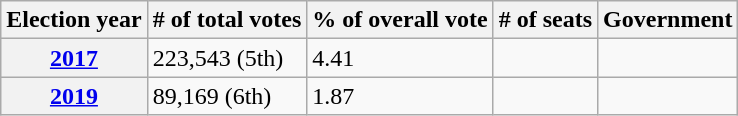<table class="wikitable">
<tr>
<th>Election year</th>
<th># of total votes</th>
<th>% of overall vote</th>
<th># of seats</th>
<th>Government</th>
</tr>
<tr>
<th><a href='#'>2017</a></th>
<td>223,543 (5th)</td>
<td>4.41</td>
<td></td>
<td></td>
</tr>
<tr>
<th><a href='#'>2019</a></th>
<td>89,169 (6th)</td>
<td>1.87</td>
<td></td>
<td></td>
</tr>
</table>
